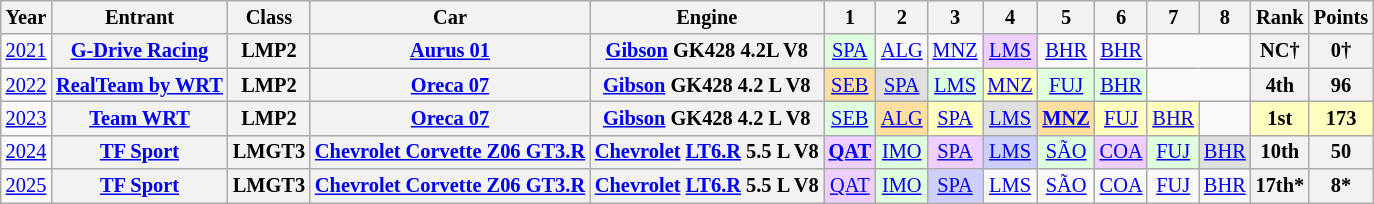<table class="wikitable" style="text-align:center; font-size:85%">
<tr>
<th>Year</th>
<th>Entrant</th>
<th>Class</th>
<th>Car</th>
<th>Engine</th>
<th>1</th>
<th>2</th>
<th>3</th>
<th>4</th>
<th>5</th>
<th>6</th>
<th>7</th>
<th>8</th>
<th>Rank</th>
<th>Points</th>
</tr>
<tr>
<td><a href='#'>2021</a></td>
<th nowrap><a href='#'>G-Drive Racing</a></th>
<th>LMP2</th>
<th nowrap><a href='#'>Aurus 01</a></th>
<th nowrap><a href='#'>Gibson</a> GK428 4.2L V8</th>
<td style="background:#DFFFDF;"><a href='#'>SPA</a><br></td>
<td><a href='#'>ALG</a></td>
<td><a href='#'>MNZ</a></td>
<td style="background:#EFCFFF;"><a href='#'>LMS</a><br></td>
<td><a href='#'>BHR</a></td>
<td><a href='#'>BHR</a></td>
<td colspan=2></td>
<th>NC†</th>
<th>0†</th>
</tr>
<tr>
<td><a href='#'>2022</a></td>
<th nowrap><a href='#'>RealTeam by WRT</a></th>
<th>LMP2</th>
<th nowrap><a href='#'>Oreca 07</a></th>
<th nowrap><a href='#'>Gibson</a> GK428 4.2 L V8</th>
<td style="background:#FFDF9F;"><a href='#'>SEB</a><br></td>
<td style="background:#DFDFDF;"><a href='#'>SPA</a><br></td>
<td style="background:#DFFFDF;"><a href='#'>LMS</a><br></td>
<td style="background:#FFFFBF;"><a href='#'>MNZ</a><br></td>
<td style="background:#DFFFDF;"><a href='#'>FUJ</a><br></td>
<td style="background:#DFFFDF;"><a href='#'>BHR</a><br></td>
<td colspan=2></td>
<th>4th</th>
<th>96</th>
</tr>
<tr>
<td><a href='#'>2023</a></td>
<th nowrap><a href='#'>Team WRT</a></th>
<th>LMP2</th>
<th nowrap><a href='#'>Oreca 07</a></th>
<th nowrap><a href='#'>Gibson</a> GK428 4.2 L V8</th>
<td style="background:#DFFFDF;"><a href='#'>SEB</a><br></td>
<td style="background:#FFDF9F;"><a href='#'>ALG</a><br></td>
<td style="background:#FFFFBF;"><a href='#'>SPA</a><br></td>
<td style="background:#DFDFDF;"><a href='#'>LMS</a><br></td>
<td style="background:#FFDF9F;"><strong><a href='#'>MNZ</a></strong><br></td>
<td style="background:#FFFFBF;"><a href='#'>FUJ</a><br></td>
<td style="background:#FFFFBF;"><a href='#'>BHR</a><br></td>
<td></td>
<th style="background:#FFFFBF;">1st</th>
<th style="background:#FFFFBF;">173</th>
</tr>
<tr>
<td><a href='#'>2024</a></td>
<th nowrap><a href='#'>TF Sport</a></th>
<th>LMGT3</th>
<th nowrap><a href='#'>Chevrolet Corvette Z06 GT3.R</a></th>
<th nowrap><a href='#'>Chevrolet</a> <a href='#'>LT6.R</a> 5.5 L V8</th>
<td style="background:#EFCFFF;"><strong><a href='#'>QAT</a></strong><br></td>
<td style="background:#DFFFDF;"><a href='#'>IMO</a><br></td>
<td style="background:#EFCFFF;"><a href='#'>SPA</a><br></td>
<td style="background:#CFCFFF;"><a href='#'>LMS</a><br></td>
<td style="background:#DFFFDF;"><a href='#'>SÃO</a><br></td>
<td style="background:#EFCFFF;"><a href='#'>COA</a><br></td>
<td style="background:#DFFFDF;"><a href='#'>FUJ</a><br></td>
<td style="background:#DFDFDF;"><a href='#'>BHR</a><br></td>
<th>10th</th>
<th>50</th>
</tr>
<tr>
<td><a href='#'>2025</a></td>
<th><a href='#'>TF Sport</a></th>
<th>LMGT3</th>
<th><a href='#'>Chevrolet Corvette Z06 GT3.R</a></th>
<th><a href='#'>Chevrolet</a> <a href='#'>LT6.R</a> 5.5 L V8</th>
<td style="background:#EFCFFF;"><a href='#'>QAT</a><br></td>
<td style="background:#DFFFDF;"><a href='#'>IMO</a><br></td>
<td style="background:#CFCFFF;"><a href='#'>SPA</a><br></td>
<td style="background:#;"><a href='#'>LMS</a><br></td>
<td style="background:#;"><a href='#'>SÃO</a><br></td>
<td style="background:#;"><a href='#'>COA</a><br></td>
<td style="background:#;"><a href='#'>FUJ</a><br></td>
<td style="background:#;"><a href='#'>BHR</a><br></td>
<th>17th*</th>
<th>8*</th>
</tr>
</table>
